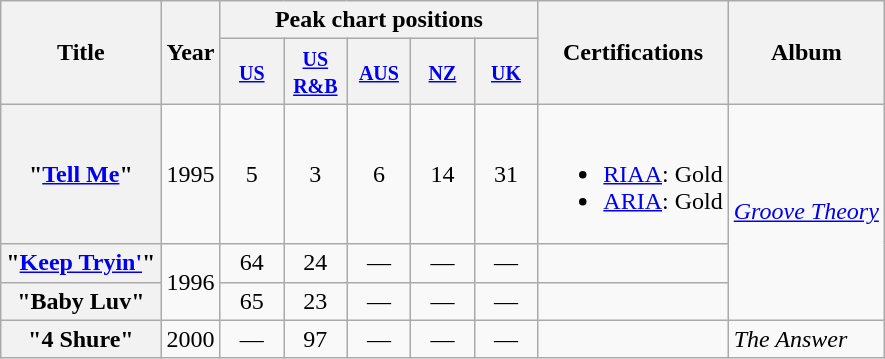<table class="wikitable plainrowheaders" style="text-align:center;">
<tr>
<th rowspan="2">Title</th>
<th rowspan="2">Year</th>
<th colspan="5">Peak chart positions</th>
<th rowspan="2">Certifications</th>
<th rowspan="2">Album</th>
</tr>
<tr>
<th width="35"><small><a href='#'>US</a></small><br></th>
<th width="35"><small><a href='#'>US<br>R&B</a></small><br></th>
<th width="35"><small><a href='#'>AUS</a></small><br></th>
<th width="35"><small><a href='#'>NZ</a></small><br></th>
<th width="35"><small><a href='#'>UK</a></small><br></th>
</tr>
<tr>
<th scope="row">"<a href='#'>Tell Me</a>"</th>
<td>1995</td>
<td>5</td>
<td>3</td>
<td>6</td>
<td>14</td>
<td>31</td>
<td align="left"><br><ul><li><a href='#'>RIAA</a>: Gold</li><li><a href='#'>ARIA</a>: Gold</li></ul></td>
<td align="left" rowspan="3"><em><a href='#'>Groove Theory</a></em></td>
</tr>
<tr>
<th scope="row">"<a href='#'>Keep Tryin'</a>"</th>
<td rowspan="2">1996</td>
<td>64</td>
<td>24</td>
<td>—</td>
<td>—</td>
<td>—</td>
<td></td>
</tr>
<tr>
<th scope="row">"Baby Luv"</th>
<td>65</td>
<td>23</td>
<td>—</td>
<td>—</td>
<td>—</td>
<td></td>
</tr>
<tr>
<th scope="row">"4 Shure"</th>
<td>2000</td>
<td>—</td>
<td>97</td>
<td>—</td>
<td>—</td>
<td>—</td>
<td></td>
<td align="left"><em>The Answer</em></td>
</tr>
</table>
